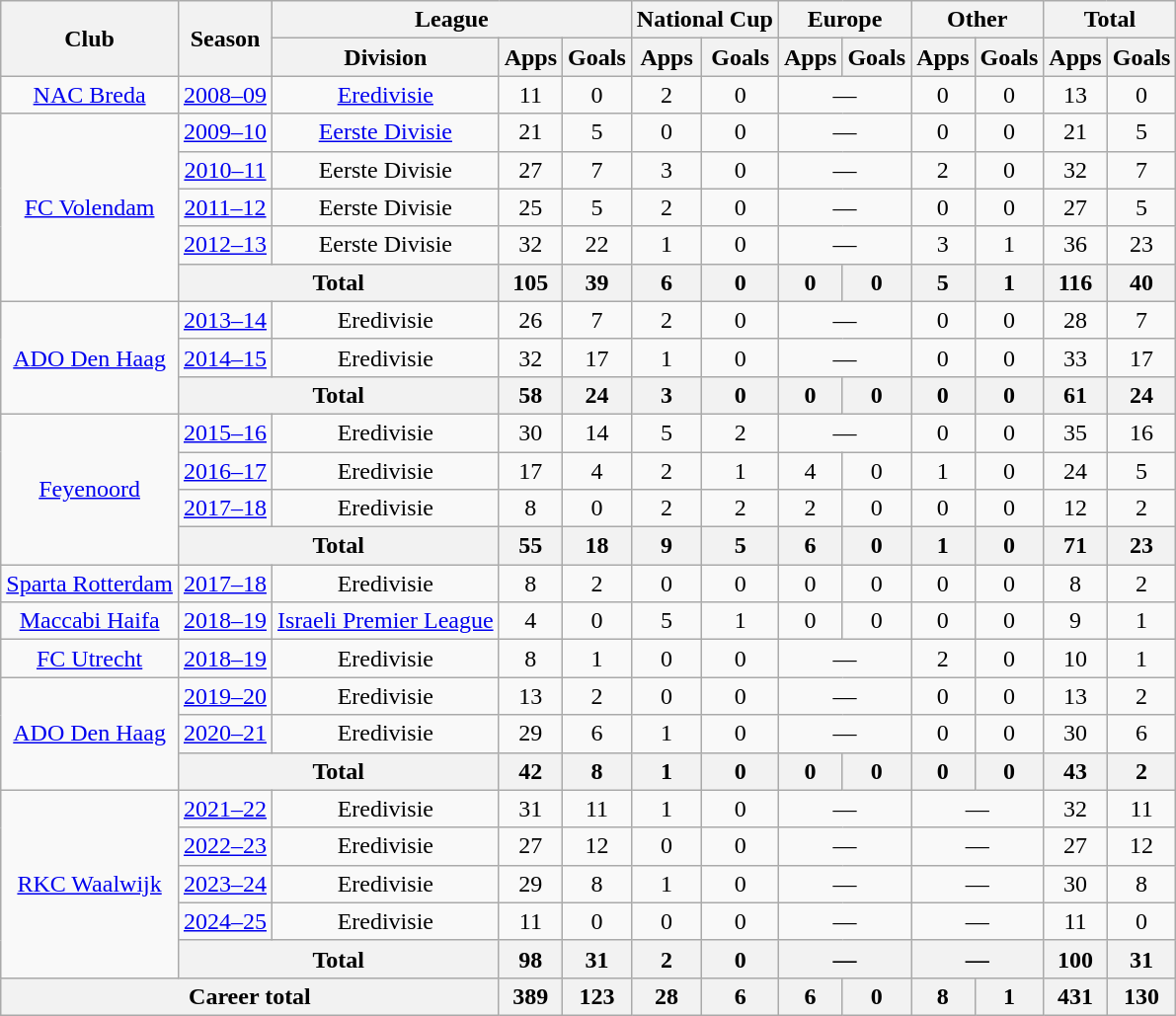<table class="wikitable" style="text-align: center;">
<tr>
<th rowspan="2">Club</th>
<th rowspan="2">Season</th>
<th colspan="3">League</th>
<th colspan="2">National Cup</th>
<th colspan="2">Europe</th>
<th colspan="2">Other</th>
<th colspan="2">Total</th>
</tr>
<tr>
<th>Division</th>
<th>Apps</th>
<th>Goals</th>
<th>Apps</th>
<th>Goals</th>
<th>Apps</th>
<th>Goals</th>
<th>Apps</th>
<th>Goals</th>
<th>Apps</th>
<th>Goals</th>
</tr>
<tr>
<td><a href='#'>NAC Breda</a></td>
<td><a href='#'>2008–09</a></td>
<td><a href='#'>Eredivisie</a></td>
<td>11</td>
<td>0</td>
<td>2</td>
<td>0</td>
<td colspan="2">—</td>
<td>0</td>
<td>0</td>
<td>13</td>
<td>0</td>
</tr>
<tr>
<td rowspan="5"><a href='#'>FC Volendam</a></td>
<td><a href='#'>2009–10</a></td>
<td><a href='#'>Eerste Divisie</a></td>
<td>21</td>
<td>5</td>
<td>0</td>
<td>0</td>
<td colspan="2">—</td>
<td>0</td>
<td>0</td>
<td>21</td>
<td>5</td>
</tr>
<tr>
<td><a href='#'>2010–11</a></td>
<td>Eerste Divisie</td>
<td>27</td>
<td>7</td>
<td>3</td>
<td>0</td>
<td colspan="2">—</td>
<td>2</td>
<td>0</td>
<td>32</td>
<td>7</td>
</tr>
<tr>
<td><a href='#'>2011–12</a></td>
<td>Eerste Divisie</td>
<td>25</td>
<td>5</td>
<td>2</td>
<td>0</td>
<td colspan="2">—</td>
<td>0</td>
<td>0</td>
<td>27</td>
<td>5</td>
</tr>
<tr>
<td><a href='#'>2012–13</a></td>
<td>Eerste Divisie</td>
<td>32</td>
<td>22</td>
<td>1</td>
<td>0</td>
<td colspan="2">—</td>
<td>3</td>
<td>1</td>
<td>36</td>
<td>23</td>
</tr>
<tr>
<th colspan="2">Total</th>
<th>105</th>
<th>39</th>
<th>6</th>
<th>0</th>
<th>0</th>
<th>0</th>
<th>5</th>
<th>1</th>
<th>116</th>
<th>40</th>
</tr>
<tr>
<td rowspan="3"><a href='#'>ADO Den Haag</a></td>
<td><a href='#'>2013–14</a></td>
<td>Eredivisie</td>
<td>26</td>
<td>7</td>
<td>2</td>
<td>0</td>
<td colspan="2">—</td>
<td>0</td>
<td>0</td>
<td>28</td>
<td>7</td>
</tr>
<tr>
<td><a href='#'>2014–15</a></td>
<td>Eredivisie</td>
<td>32</td>
<td>17</td>
<td>1</td>
<td>0</td>
<td colspan="2">—</td>
<td>0</td>
<td>0</td>
<td>33</td>
<td>17</td>
</tr>
<tr>
<th colspan="2">Total</th>
<th>58</th>
<th>24</th>
<th>3</th>
<th>0</th>
<th>0</th>
<th>0</th>
<th>0</th>
<th>0</th>
<th>61</th>
<th>24</th>
</tr>
<tr>
<td rowspan="4"><a href='#'>Feyenoord</a></td>
<td><a href='#'>2015–16</a></td>
<td>Eredivisie</td>
<td>30</td>
<td>14</td>
<td>5</td>
<td>2</td>
<td colspan="2">—</td>
<td>0</td>
<td>0</td>
<td>35</td>
<td>16</td>
</tr>
<tr>
<td><a href='#'>2016–17</a></td>
<td>Eredivisie</td>
<td>17</td>
<td>4</td>
<td>2</td>
<td>1</td>
<td>4</td>
<td>0</td>
<td>1</td>
<td>0</td>
<td>24</td>
<td>5</td>
</tr>
<tr>
<td><a href='#'>2017–18</a></td>
<td>Eredivisie</td>
<td>8</td>
<td>0</td>
<td>2</td>
<td>2</td>
<td>2</td>
<td>0</td>
<td>0</td>
<td>0</td>
<td>12</td>
<td>2</td>
</tr>
<tr>
<th colspan="2">Total</th>
<th>55</th>
<th>18</th>
<th>9</th>
<th>5</th>
<th>6</th>
<th>0</th>
<th>1</th>
<th>0</th>
<th>71</th>
<th>23</th>
</tr>
<tr>
<td><a href='#'>Sparta Rotterdam</a></td>
<td><a href='#'>2017–18</a></td>
<td>Eredivisie</td>
<td>8</td>
<td>2</td>
<td>0</td>
<td>0</td>
<td>0</td>
<td>0</td>
<td>0</td>
<td>0</td>
<td>8</td>
<td>2</td>
</tr>
<tr>
<td><a href='#'>Maccabi Haifa</a></td>
<td><a href='#'>2018–19</a></td>
<td><a href='#'>Israeli Premier League</a></td>
<td>4</td>
<td>0</td>
<td>5</td>
<td>1</td>
<td>0</td>
<td>0</td>
<td>0</td>
<td>0</td>
<td>9</td>
<td>1</td>
</tr>
<tr>
<td><a href='#'>FC Utrecht</a></td>
<td><a href='#'>2018–19</a></td>
<td>Eredivisie</td>
<td>8</td>
<td>1</td>
<td>0</td>
<td>0</td>
<td colspan="2">—</td>
<td>2</td>
<td>0</td>
<td>10</td>
<td>1</td>
</tr>
<tr>
<td rowspan="3"><a href='#'>ADO Den Haag</a></td>
<td><a href='#'>2019–20</a></td>
<td>Eredivisie</td>
<td>13</td>
<td>2</td>
<td>0</td>
<td>0</td>
<td colspan="2">—</td>
<td>0</td>
<td>0</td>
<td>13</td>
<td>2</td>
</tr>
<tr>
<td><a href='#'>2020–21</a></td>
<td>Eredivisie</td>
<td>29</td>
<td>6</td>
<td>1</td>
<td>0</td>
<td colspan="2">—</td>
<td>0</td>
<td>0</td>
<td>30</td>
<td>6</td>
</tr>
<tr>
<th colspan="2">Total</th>
<th>42</th>
<th>8</th>
<th>1</th>
<th>0</th>
<th>0</th>
<th>0</th>
<th>0</th>
<th>0</th>
<th>43</th>
<th>2</th>
</tr>
<tr>
<td rowspan="5"><a href='#'>RKC Waalwijk</a></td>
<td><a href='#'>2021–22</a></td>
<td>Eredivisie</td>
<td>31</td>
<td>11</td>
<td>1</td>
<td>0</td>
<td colspan="2">—</td>
<td colspan="2">—</td>
<td>32</td>
<td>11</td>
</tr>
<tr>
<td><a href='#'>2022–23</a></td>
<td>Eredivisie</td>
<td>27</td>
<td>12</td>
<td>0</td>
<td>0</td>
<td colspan="2">—</td>
<td colspan="2">—</td>
<td>27</td>
<td>12</td>
</tr>
<tr>
<td><a href='#'>2023–24</a></td>
<td>Eredivisie</td>
<td>29</td>
<td>8</td>
<td>1</td>
<td>0</td>
<td colspan="2">—</td>
<td colspan="2">—</td>
<td>30</td>
<td>8</td>
</tr>
<tr>
<td><a href='#'>2024–25</a></td>
<td>Eredivisie</td>
<td>11</td>
<td>0</td>
<td>0</td>
<td>0</td>
<td colspan="2">—</td>
<td colspan="2">—</td>
<td>11</td>
<td>0</td>
</tr>
<tr>
<th colspan="2">Total</th>
<th>98</th>
<th>31</th>
<th>2</th>
<th>0</th>
<th colspan="2">—</th>
<th colspan="2">—</th>
<th>100</th>
<th>31</th>
</tr>
<tr>
<th colspan="3">Career total</th>
<th>389</th>
<th>123</th>
<th>28</th>
<th>6</th>
<th>6</th>
<th>0</th>
<th>8</th>
<th>1</th>
<th>431</th>
<th>130</th>
</tr>
</table>
